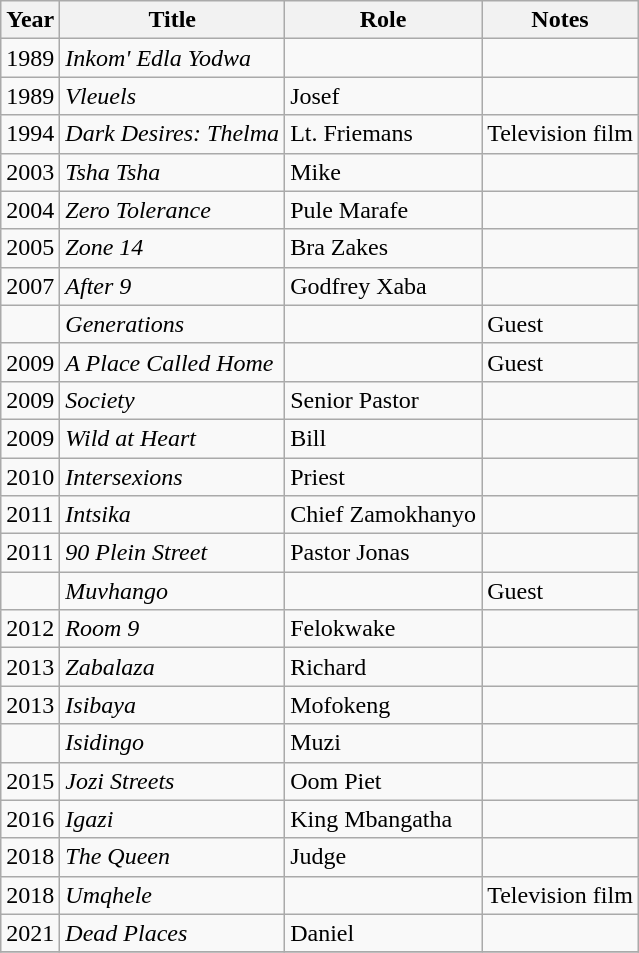<table class="wikitable">
<tr>
<th>Year</th>
<th>Title</th>
<th>Role</th>
<th>Notes</th>
</tr>
<tr>
<td>1989</td>
<td><em>Inkom' Edla Yodwa</em></td>
<td></td>
<td></td>
</tr>
<tr>
<td>1989</td>
<td><em>Vleuels</em></td>
<td>Josef</td>
<td></td>
</tr>
<tr>
<td>1994</td>
<td><em>Dark Desires: Thelma</em></td>
<td>Lt. Friemans</td>
<td>Television film</td>
</tr>
<tr>
<td>2003</td>
<td><em>Tsha Tsha</em></td>
<td>Mike</td>
<td></td>
</tr>
<tr>
<td>2004</td>
<td><em>Zero Tolerance</em></td>
<td>Pule Marafe</td>
<td></td>
</tr>
<tr>
<td>2005</td>
<td><em>Zone 14</em></td>
<td>Bra Zakes</td>
<td></td>
</tr>
<tr>
<td>2007</td>
<td><em>After 9</em></td>
<td>Godfrey Xaba</td>
<td></td>
</tr>
<tr>
<td></td>
<td><em>Generations</em></td>
<td></td>
<td>Guest</td>
</tr>
<tr>
<td>2009</td>
<td><em>A Place Called Home</em></td>
<td></td>
<td>Guest</td>
</tr>
<tr>
<td>2009</td>
<td><em>Society</em></td>
<td>Senior Pastor</td>
<td></td>
</tr>
<tr>
<td>2009</td>
<td><em>Wild at Heart</em></td>
<td>Bill</td>
<td></td>
</tr>
<tr>
<td>2010</td>
<td><em>Intersexions</em></td>
<td>Priest</td>
<td></td>
</tr>
<tr>
<td>2011</td>
<td><em>Intsika</em></td>
<td>Chief Zamokhanyo</td>
<td></td>
</tr>
<tr>
<td>2011</td>
<td><em>90 Plein Street</em></td>
<td>Pastor Jonas</td>
<td></td>
</tr>
<tr>
<td></td>
<td><em>Muvhango</em></td>
<td></td>
<td>Guest</td>
</tr>
<tr>
<td>2012</td>
<td><em>Room 9</em></td>
<td>Felokwake</td>
<td></td>
</tr>
<tr>
<td>2013</td>
<td><em>Zabalaza</em></td>
<td>Richard</td>
<td></td>
</tr>
<tr>
<td>2013</td>
<td><em>Isibaya</em></td>
<td>Mofokeng</td>
<td></td>
</tr>
<tr>
<td></td>
<td><em>Isidingo</em></td>
<td>Muzi</td>
<td></td>
</tr>
<tr>
<td>2015</td>
<td><em>Jozi Streets</em></td>
<td>Oom Piet</td>
<td></td>
</tr>
<tr>
<td>2016</td>
<td><em>Igazi</em></td>
<td>King Mbangatha</td>
<td></td>
</tr>
<tr>
<td>2018</td>
<td><em>The Queen</em></td>
<td>Judge</td>
<td></td>
</tr>
<tr>
<td>2018</td>
<td><em>Umqhele</em></td>
<td></td>
<td>Television film</td>
</tr>
<tr>
<td>2021</td>
<td><em>Dead Places</em></td>
<td>Daniel</td>
<td></td>
</tr>
<tr>
</tr>
</table>
